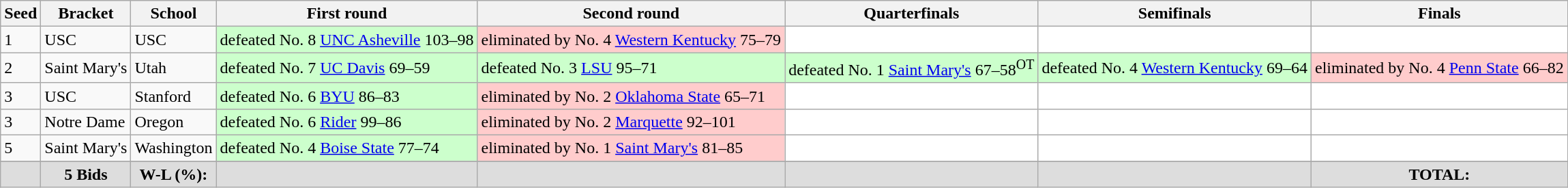<table class="sortable wikitable" style="white-space:nowrap; font-size:100%;">
<tr>
<th>Seed</th>
<th>Bracket</th>
<th>School</th>
<th>First round</th>
<th>Second round</th>
<th>Quarterfinals</th>
<th>Semifinals</th>
<th>Finals</th>
</tr>
<tr>
<td>1</td>
<td>USC</td>
<td>USC</td>
<td style="background:#cfc;">defeated No. 8 <a href='#'>UNC Asheville</a> 103–98</td>
<td style="background:#fcc;">eliminated by No. 4 <a href='#'>Western Kentucky</a> 75–79</td>
<td style="background:#fff;"></td>
<td style="background:#fff;"></td>
<td style="background:#fff;"></td>
</tr>
<tr>
<td>2</td>
<td>Saint Mary's</td>
<td>Utah</td>
<td style="background:#cfc;">defeated No. 7 <a href='#'>UC Davis</a> 69–59</td>
<td style="background:#cfc;">defeated No. 3 <a href='#'>LSU</a> 95–71</td>
<td style="background:#cfc;">defeated No. 1 <a href='#'>Saint Mary's</a> 67–58<sup>OT</sup></td>
<td style="background:#cfc;">defeated No. 4 <a href='#'>Western Kentucky</a> 69–64</td>
<td style="background:#fcc;">eliminated by No. 4 <a href='#'>Penn State</a> 66–82</td>
</tr>
<tr>
<td>3</td>
<td>USC</td>
<td>Stanford</td>
<td style="background:#cfc;">defeated No. 6 <a href='#'>BYU</a> 86–83</td>
<td style="background:#fcc;">eliminated by No. 2 <a href='#'>Oklahoma State</a> 65–71</td>
<td style="background:#fff;"></td>
<td style="background:#fff;"></td>
<td style="background:#fff;"></td>
</tr>
<tr>
<td>3</td>
<td>Notre Dame</td>
<td>Oregon</td>
<td style="background:#cfc;">defeated No. 6 <a href='#'>Rider</a> 99–86</td>
<td style="background:#fcc;">eliminated by No. 2 <a href='#'>Marquette</a> 92–101</td>
<td style="background:#fff;"></td>
<td style="background:#fff;"></td>
<td style="background:#fff;"></td>
</tr>
<tr>
<td>5</td>
<td>Saint Mary's</td>
<td>Washington</td>
<td style="background:#cfc;">defeated No. 4 <a href='#'>Boise State</a> 77–74</td>
<td style="background:#fcc;">eliminated by No. 1 <a href='#'>Saint Mary's</a> 81–85</td>
<td style="background:#fff;"></td>
<td style="background:#fff;"></td>
<td style="background:#fff;"></td>
</tr>
<tr>
</tr>
<tr class="sortbottom" style="text-align:center; background:#ddd;">
<td></td>
<td><strong>5 Bids</strong></td>
<td><strong>W-L (%):</strong></td>
<td></td>
<td></td>
<td></td>
<td></td>
<td><strong>TOTAL:</strong> </td>
</tr>
</table>
